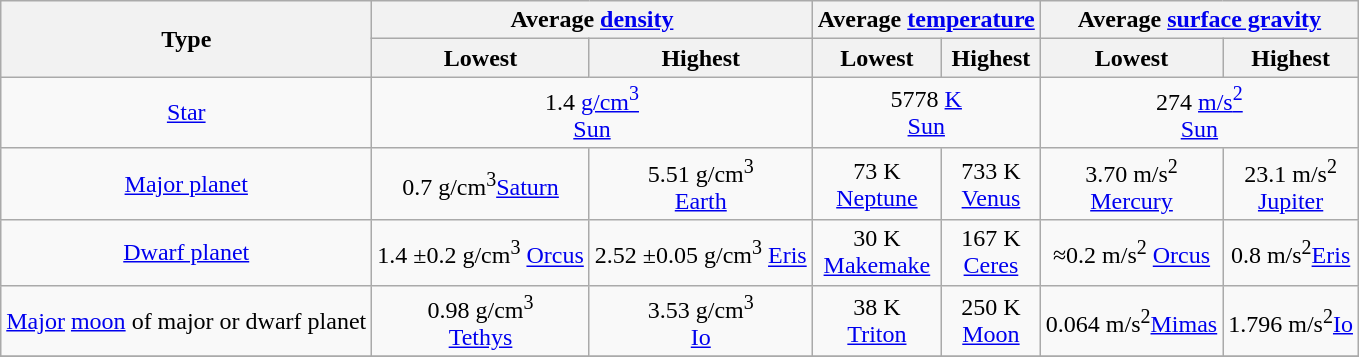<table class="wikitable" border="1" style="text-align:center;">
<tr>
<th rowspan=2>Type</th>
<th colspan=2>Average <a href='#'>density</a></th>
<th colspan=2>Average <a href='#'>temperature</a></th>
<th colspan=2>Average <a href='#'>surface gravity</a></th>
</tr>
<tr>
<th>Lowest</th>
<th>Highest</th>
<th>Lowest</th>
<th>Highest</th>
<th>Lowest</th>
<th>Highest</th>
</tr>
<tr>
<td><a href='#'>Star</a></td>
<td colspan=2>1.4 <a href='#'>g/cm<sup>3</sup></a><br><a href='#'>Sun</a></td>
<td colspan=2>5778 <a href='#'>K</a><br><a href='#'>Sun</a></td>
<td colspan=2>274 <a href='#'>m/s<sup>2</sup></a><br><a href='#'>Sun</a></td>
</tr>
<tr>
<td><a href='#'>Major planet</a></td>
<td>0.7 g/cm<sup>3</sup><a href='#'>Saturn</a></td>
<td>5.51 g/cm<sup>3</sup><br><a href='#'>Earth</a><br></td>
<td>73 K<br><a href='#'>Neptune</a></td>
<td>733 K<br><a href='#'>Venus</a></td>
<td>3.70 m/s<sup>2</sup><br><a href='#'>Mercury</a><br></td>
<td>23.1 m/s<sup>2</sup><br> <a href='#'>Jupiter</a><br></td>
</tr>
<tr>
<td><a href='#'>Dwarf planet</a></td>
<td>1.4 ±0.2 g/cm<sup>3</sup> <a href='#'>Orcus</a></td>
<td>2.52 ±0.05 g/cm<sup>3</sup> <a href='#'>Eris</a></td>
<td>30 K<br><a href='#'>Makemake</a></td>
<td>167 K<br><a href='#'>Ceres</a></td>
<td>≈0.2 m/s<sup>2</sup> <a href='#'>Orcus</a></td>
<td>0.8 m/s<sup>2</sup><a href='#'>Eris</a></td>
</tr>
<tr>
<td><a href='#'>Major</a> <a href='#'>moon</a> of major or dwarf planet </td>
<td>0.98 g/cm<sup>3</sup> <br> <a href='#'>Tethys</a></td>
<td>3.53 g/cm<sup>3</sup> <br> <a href='#'>Io</a> <br></td>
<td>38 K <br> <a href='#'>Triton</a> <br></td>
<td>250 K <br> <a href='#'>Moon</a> <br></td>
<td>0.064 m/s<sup>2</sup><a href='#'>Mimas</a></td>
<td>1.796 m/s<sup>2</sup><a href='#'>Io</a></td>
</tr>
<tr>
</tr>
</table>
